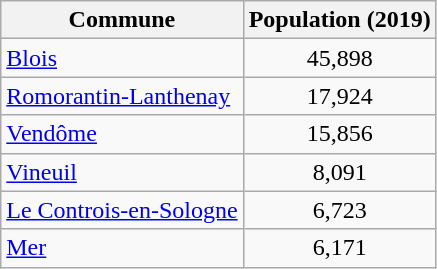<table class=wikitable>
<tr>
<th>Commune</th>
<th>Population (2019)</th>
</tr>
<tr>
<td><a href='#'>Blois</a></td>
<td style="text-align: center;">45,898</td>
</tr>
<tr>
<td><a href='#'>Romorantin-Lanthenay</a></td>
<td style="text-align: center;">17,924</td>
</tr>
<tr>
<td><a href='#'>Vendôme</a></td>
<td style="text-align: center;">15,856</td>
</tr>
<tr>
<td><a href='#'>Vineuil</a></td>
<td style="text-align: center;">8,091</td>
</tr>
<tr>
<td><a href='#'>Le Controis-en-Sologne</a></td>
<td style="text-align: center;">6,723</td>
</tr>
<tr>
<td><a href='#'>Mer</a></td>
<td style="text-align: center;">6,171</td>
</tr>
</table>
